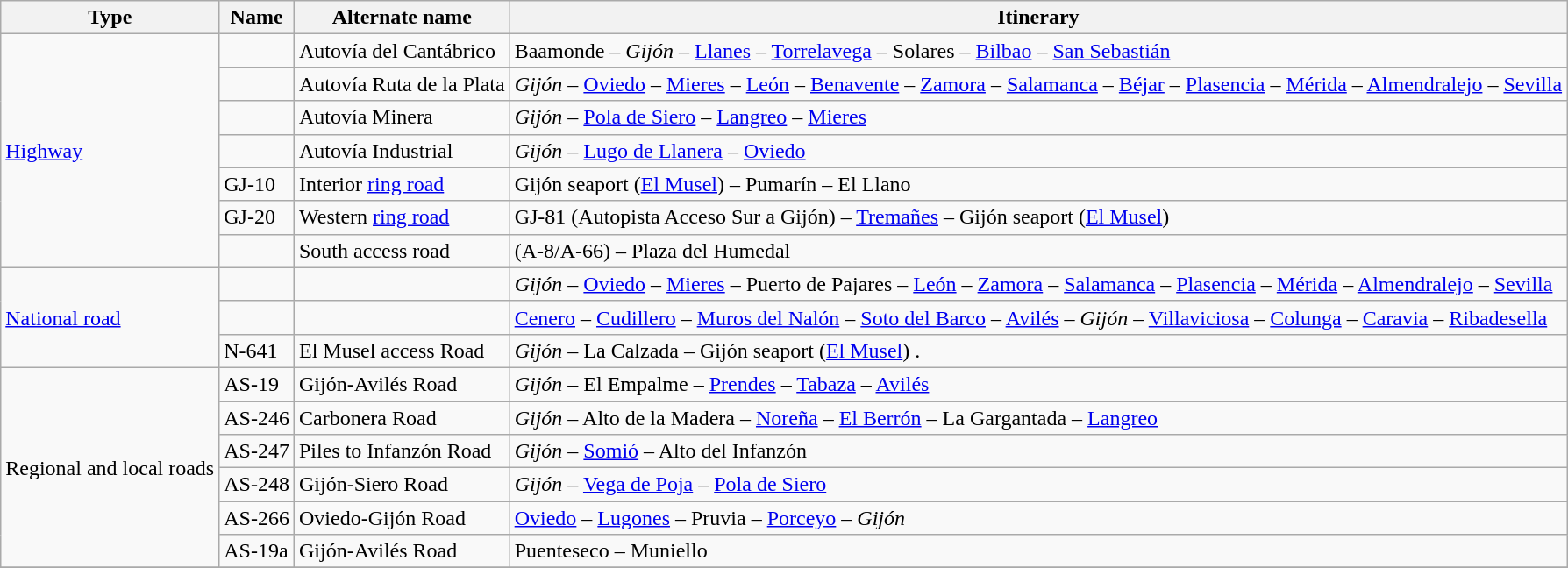<table class="wikitable">
<tr>
<th>Type</th>
<th>Name</th>
<th>Alternate name</th>
<th>Itinerary</th>
</tr>
<tr>
<td rowspan=7><a href='#'>Highway</a></td>
<td></td>
<td>Autovía del Cantábrico</td>
<td>Baamonde – <em>Gijón</em> – <a href='#'>Llanes</a> – <a href='#'>Torrelavega</a> – Solares – <a href='#'>Bilbao</a> – <a href='#'>San Sebastián</a></td>
</tr>
<tr>
<td></td>
<td>Autovía Ruta de la Plata</td>
<td><em>Gijón</em> – <a href='#'>Oviedo</a> – <a href='#'>Mieres</a> – <a href='#'>León</a> – <a href='#'>Benavente</a> – <a href='#'>Zamora</a> – <a href='#'>Salamanca</a> – <a href='#'>Béjar</a> – <a href='#'>Plasencia</a> – <a href='#'>Mérida</a> – <a href='#'>Almendralejo</a> – <a href='#'>Sevilla</a></td>
</tr>
<tr>
<td></td>
<td>Autovía Minera</td>
<td><em>Gijón</em> – <a href='#'>Pola de Siero</a> – <a href='#'>Langreo</a> – <a href='#'>Mieres</a></td>
</tr>
<tr>
<td></td>
<td>Autovía Industrial</td>
<td><em>Gijón</em> – <a href='#'>Lugo de Llanera</a> – <a href='#'>Oviedo</a></td>
</tr>
<tr>
<td>GJ-10</td>
<td>Interior <a href='#'>ring road</a></td>
<td>Gijón seaport (<a href='#'>El Musel</a>)  – Pumarín – El Llano</td>
</tr>
<tr>
<td>GJ-20</td>
<td>Western <a href='#'>ring road</a></td>
<td>GJ-81 (Autopista Acceso Sur a Gijón) – <a href='#'>Tremañes</a> – Gijón seaport (<a href='#'>El Musel</a>)</td>
</tr>
<tr>
<td></td>
<td>South access road</td>
<td>(A-8/A-66) – Plaza del Humedal</td>
</tr>
<tr>
<td rowspan=3><a href='#'>National road</a></td>
<td></td>
<td></td>
<td><em>Gijón</em> – <a href='#'>Oviedo</a> – <a href='#'>Mieres</a> – Puerto de Pajares – <a href='#'>León</a> – <a href='#'>Zamora</a> – <a href='#'>Salamanca</a> – <a href='#'>Plasencia</a> – <a href='#'>Mérida</a> – <a href='#'>Almendralejo</a> – <a href='#'>Sevilla</a></td>
</tr>
<tr>
<td></td>
<td></td>
<td><a href='#'>Cenero</a> – <a href='#'>Cudillero</a> – <a href='#'>Muros del Nalón</a> – <a href='#'>Soto del Barco</a> – <a href='#'>Avilés</a> – <em>Gijón</em> – <a href='#'>Villaviciosa</a> – <a href='#'>Colunga</a> – <a href='#'>Caravia</a> – <a href='#'>Ribadesella</a></td>
</tr>
<tr>
<td>N-641</td>
<td>El Musel access Road</td>
<td><em>Gijón</em> – La Calzada – Gijón seaport (<a href='#'>El Musel</a>) .</td>
</tr>
<tr>
<td rowspan=6>Regional and local roads</td>
<td>AS-19</td>
<td>Gijón-Avilés Road</td>
<td><em>Gijón</em> – El Empalme – <a href='#'>Prendes</a> – <a href='#'>Tabaza</a> – <a href='#'>Avilés</a></td>
</tr>
<tr>
<td>AS-246</td>
<td>Carbonera Road</td>
<td><em>Gijón</em> – Alto de la Madera – <a href='#'>Noreña</a> – <a href='#'>El Berrón</a> – La Gargantada – <a href='#'>Langreo</a></td>
</tr>
<tr>
<td>AS-247</td>
<td>Piles to Infanzón Road</td>
<td><em>Gijón</em> – <a href='#'>Somió</a> – Alto del Infanzón</td>
</tr>
<tr>
<td>AS-248</td>
<td>Gijón-Siero Road</td>
<td><em>Gijón</em> – <a href='#'>Vega de Poja</a> – <a href='#'>Pola de Siero</a></td>
</tr>
<tr>
<td>AS-266</td>
<td>Oviedo-Gijón Road</td>
<td><a href='#'>Oviedo</a> – <a href='#'>Lugones</a> – Pruvia – <a href='#'>Porceyo</a> – <em>Gijón</em></td>
</tr>
<tr>
<td>AS-19a</td>
<td>Gijón-Avilés Road</td>
<td>Puenteseco – Muniello</td>
</tr>
<tr>
</tr>
</table>
